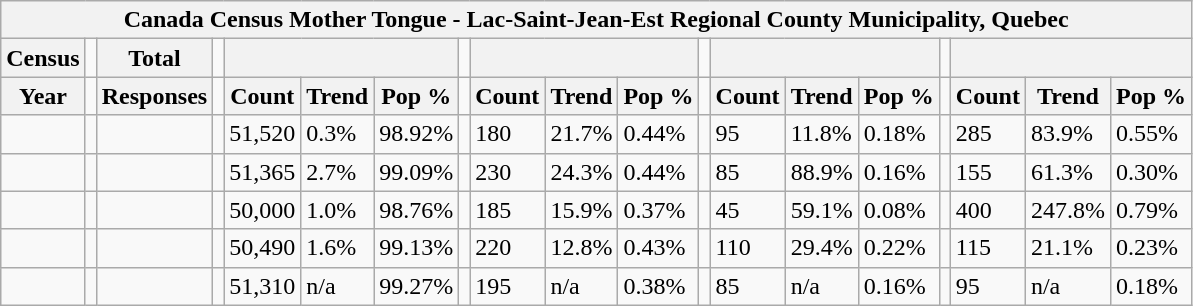<table class="wikitable">
<tr>
<th colspan="19">Canada Census Mother Tongue - Lac-Saint-Jean-Est Regional County Municipality, Quebec</th>
</tr>
<tr>
<th>Census</th>
<td></td>
<th>Total</th>
<td colspan="1"></td>
<th colspan="3"></th>
<td colspan="1"></td>
<th colspan="3"></th>
<td colspan="1"></td>
<th colspan="3"></th>
<td colspan="1"></td>
<th colspan="3"></th>
</tr>
<tr>
<th>Year</th>
<td></td>
<th>Responses</th>
<td></td>
<th>Count</th>
<th>Trend</th>
<th>Pop %</th>
<td></td>
<th>Count</th>
<th>Trend</th>
<th>Pop %</th>
<td></td>
<th>Count</th>
<th>Trend</th>
<th>Pop %</th>
<td></td>
<th>Count</th>
<th>Trend</th>
<th>Pop %</th>
</tr>
<tr>
<td></td>
<td></td>
<td></td>
<td></td>
<td>51,520</td>
<td> 0.3%</td>
<td>98.92%</td>
<td></td>
<td>180</td>
<td> 21.7%</td>
<td>0.44%</td>
<td></td>
<td>95</td>
<td> 11.8%</td>
<td>0.18%</td>
<td></td>
<td>285</td>
<td> 83.9%</td>
<td>0.55%</td>
</tr>
<tr>
<td></td>
<td></td>
<td></td>
<td></td>
<td>51,365</td>
<td> 2.7%</td>
<td>99.09%</td>
<td></td>
<td>230</td>
<td> 24.3%</td>
<td>0.44%</td>
<td></td>
<td>85</td>
<td> 88.9%</td>
<td>0.16%</td>
<td></td>
<td>155</td>
<td> 61.3%</td>
<td>0.30%</td>
</tr>
<tr>
<td></td>
<td></td>
<td></td>
<td></td>
<td>50,000</td>
<td> 1.0%</td>
<td>98.76%</td>
<td></td>
<td>185</td>
<td> 15.9%</td>
<td>0.37%</td>
<td></td>
<td>45</td>
<td> 59.1%</td>
<td>0.08%</td>
<td></td>
<td>400</td>
<td> 247.8%</td>
<td>0.79%</td>
</tr>
<tr>
<td></td>
<td></td>
<td></td>
<td></td>
<td>50,490</td>
<td> 1.6%</td>
<td>99.13%</td>
<td></td>
<td>220</td>
<td> 12.8%</td>
<td>0.43%</td>
<td></td>
<td>110</td>
<td> 29.4%</td>
<td>0.22%</td>
<td></td>
<td>115</td>
<td> 21.1%</td>
<td>0.23%</td>
</tr>
<tr>
<td></td>
<td></td>
<td></td>
<td></td>
<td>51,310</td>
<td>n/a</td>
<td>99.27%</td>
<td></td>
<td>195</td>
<td>n/a</td>
<td>0.38%</td>
<td></td>
<td>85</td>
<td>n/a</td>
<td>0.16%</td>
<td></td>
<td>95</td>
<td>n/a</td>
<td>0.18%</td>
</tr>
</table>
